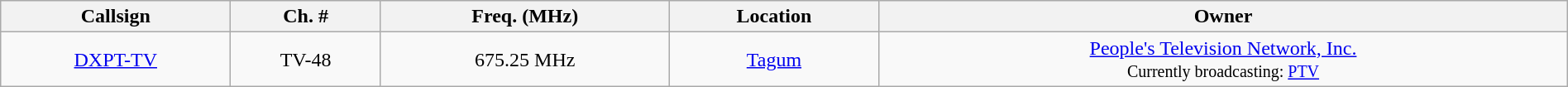<table class="wikitable" style="width:100%; text-align:center;">
<tr>
<th>Callsign</th>
<th>Ch. #</th>
<th>Freq. (MHz)</th>
<th>Location</th>
<th>Owner</th>
</tr>
<tr>
<td><a href='#'>DXPT-TV</a></td>
<td>TV-48</td>
<td>675.25 MHz</td>
<td><a href='#'>Tagum</a></td>
<td><a href='#'>People's Television Network, Inc.</a><br><small>Currently broadcasting: <a href='#'>PTV</a></small></td>
</tr>
</table>
